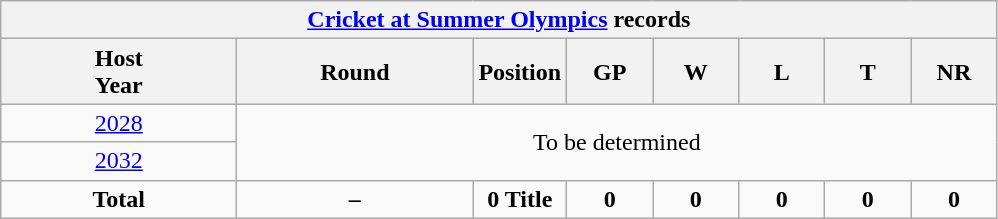<table class="wikitable" style="text-align: center; width=900px;">
<tr>
<th colspan=9><a href='#'>Cricket at Summer Olympics</a> records</th>
</tr>
<tr>
<th width=150>Host<br>Year</th>
<th width=150>Round</th>
<th width=50>Position</th>
<th width=50>GP</th>
<th width=50>W</th>
<th width=50>L</th>
<th width=50>T</th>
<th width=50>NR</th>
</tr>
<tr>
<td> <a href='#'>2028</a></td>
<td colspan=8 rowspan=2>To be determined</td>
</tr>
<tr>
<td> <a href='#'>2032</a></td>
</tr>
<tr>
<td><strong>Total</strong></td>
<td><strong>–</strong></td>
<td><strong>0 Title</strong></td>
<td><strong>0</strong></td>
<td><strong>0</strong></td>
<td><strong>0</strong></td>
<td><strong>0</strong></td>
<td><strong>0</strong></td>
</tr>
</table>
